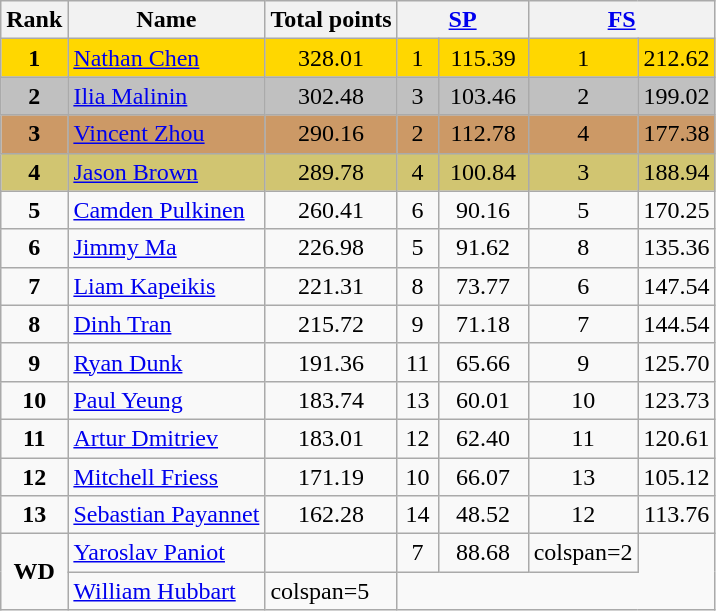<table class="wikitable sortable">
<tr>
<th>Rank</th>
<th>Name</th>
<th>Total points</th>
<th colspan="2" width="80px"><a href='#'>SP</a></th>
<th colspan="2" width="80px"><a href='#'>FS</a></th>
</tr>
<tr bgcolor="gold">
<td align="center"><strong>1</strong></td>
<td><a href='#'>Nathan Chen</a></td>
<td align="center">328.01</td>
<td align="center">1</td>
<td align="center">115.39</td>
<td align="center">1</td>
<td align="center">212.62</td>
</tr>
<tr bgcolor="silver">
<td align="center"><strong>2</strong></td>
<td><a href='#'>Ilia Malinin</a></td>
<td align="center">302.48</td>
<td align="center">3</td>
<td align="center">103.46</td>
<td align="center">2</td>
<td align="center">199.02</td>
</tr>
<tr bgcolor="cc9966">
<td align="center"><strong>3</strong></td>
<td><a href='#'>Vincent Zhou</a></td>
<td align="center">290.16</td>
<td align="center">2</td>
<td align="center">112.78</td>
<td align="center">4</td>
<td align="center">177.38</td>
</tr>
<tr bgcolor="#d1c571">
<td align="center"><strong>4</strong></td>
<td><a href='#'>Jason Brown</a></td>
<td align="center">289.78</td>
<td align="center">4</td>
<td align="center">100.84</td>
<td align="center">3</td>
<td align="center">188.94</td>
</tr>
<tr>
<td align="center"><strong>5</strong></td>
<td><a href='#'>Camden Pulkinen</a></td>
<td align="center">260.41</td>
<td align="center">6</td>
<td align="center">90.16</td>
<td align="center">5</td>
<td align="center">170.25</td>
</tr>
<tr>
<td align="center"><strong>6</strong></td>
<td><a href='#'>Jimmy Ma</a></td>
<td align="center">226.98</td>
<td align="center">5</td>
<td align="center">91.62</td>
<td align="center">8</td>
<td align="center">135.36</td>
</tr>
<tr>
<td align="center"><strong>7</strong></td>
<td><a href='#'>Liam Kapeikis</a></td>
<td align="center">221.31</td>
<td align="center">8</td>
<td align="center">73.77</td>
<td align="center">6</td>
<td align="center">147.54</td>
</tr>
<tr>
<td align="center"><strong>8</strong></td>
<td><a href='#'>Dinh Tran</a></td>
<td align="center">215.72</td>
<td align="center">9</td>
<td align="center">71.18</td>
<td align="center">7</td>
<td align="center">144.54</td>
</tr>
<tr>
<td align="center"><strong>9</strong></td>
<td><a href='#'>Ryan Dunk</a></td>
<td align="center">191.36</td>
<td align="center">11</td>
<td align="center">65.66</td>
<td align="center">9</td>
<td align="center">125.70</td>
</tr>
<tr>
<td align="center"><strong>10</strong></td>
<td><a href='#'>Paul Yeung</a></td>
<td align="center">183.74</td>
<td align="center">13</td>
<td align="center">60.01</td>
<td align="center">10</td>
<td align="center">123.73</td>
</tr>
<tr>
<td align="center"><strong>11</strong></td>
<td><a href='#'>Artur Dmitriev</a></td>
<td align="center">183.01</td>
<td align="center">12</td>
<td align="center">62.40</td>
<td align="center">11</td>
<td align="center">120.61</td>
</tr>
<tr>
<td align="center"><strong>12</strong></td>
<td><a href='#'>Mitchell Friess</a></td>
<td align="center">171.19</td>
<td align="center">10</td>
<td align="center">66.07</td>
<td align="center">13</td>
<td align="center">105.12</td>
</tr>
<tr>
<td align="center"><strong>13</strong></td>
<td><a href='#'>Sebastian Payannet</a></td>
<td align="center">162.28</td>
<td align="center">14</td>
<td align="center">48.52</td>
<td align="center">12</td>
<td align="center">113.76</td>
</tr>
<tr>
<td rowspan="2" align="center"><strong>WD</strong></td>
<td><a href='#'>Yaroslav Paniot</a></td>
<td></td>
<td align="center">7</td>
<td align="center">88.68</td>
<td>colspan=2 </td>
</tr>
<tr>
<td><a href='#'>William Hubbart</a></td>
<td>colspan=5 </td>
</tr>
</table>
